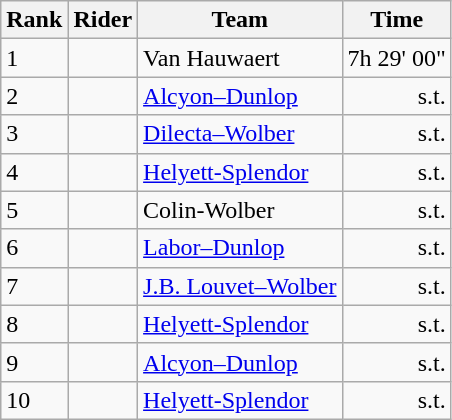<table class="wikitable">
<tr>
<th scope="col">Rank</th>
<th scope="col">Rider</th>
<th scope="col">Team</th>
<th scope="col">Time</th>
</tr>
<tr>
<td>1</td>
<td></td>
<td>Van Hauwaert</td>
<td>7h 29' 00"</td>
</tr>
<tr>
<td>2</td>
<td></td>
<td><a href='#'>Alcyon–Dunlop</a></td>
<td align=right>s.t.</td>
</tr>
<tr>
<td>3</td>
<td></td>
<td><a href='#'>Dilecta–Wolber</a></td>
<td align=right>s.t.</td>
</tr>
<tr>
<td>4</td>
<td></td>
<td><a href='#'>Helyett-Splendor</a></td>
<td align=right>s.t.</td>
</tr>
<tr>
<td>5</td>
<td></td>
<td>Colin-Wolber</td>
<td align=right>s.t.</td>
</tr>
<tr>
<td>6</td>
<td></td>
<td><a href='#'>Labor–Dunlop</a></td>
<td align=right>s.t.</td>
</tr>
<tr>
<td>7</td>
<td></td>
<td><a href='#'>J.B. Louvet–Wolber</a></td>
<td align=right>s.t.</td>
</tr>
<tr>
<td>8</td>
<td></td>
<td><a href='#'>Helyett-Splendor</a></td>
<td align=right>s.t.</td>
</tr>
<tr>
<td>9</td>
<td></td>
<td><a href='#'>Alcyon–Dunlop</a></td>
<td align=right>s.t.</td>
</tr>
<tr>
<td>10</td>
<td></td>
<td><a href='#'>Helyett-Splendor</a></td>
<td align=right>s.t.</td>
</tr>
</table>
